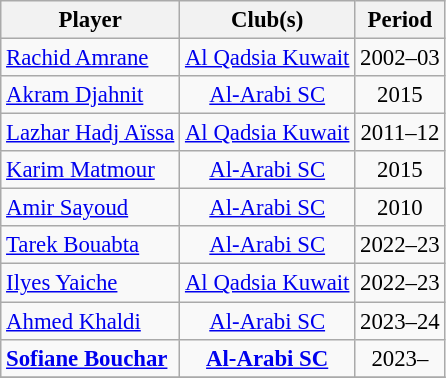<table class="wikitable collapsible collapsed" style="text-align:center;font-size:95%">
<tr>
<th scope="col">Player</th>
<th scope="col" class="unsortable">Club(s)</th>
<th scope="col">Period</th>
</tr>
<tr>
<td align="left"><a href='#'>Rachid Amrane</a></td>
<td><a href='#'>Al Qadsia Kuwait</a></td>
<td>2002–03</td>
</tr>
<tr>
<td align="left"><a href='#'>Akram Djahnit</a></td>
<td><a href='#'>Al-Arabi SC</a></td>
<td>2015</td>
</tr>
<tr>
<td align="left"><a href='#'>Lazhar Hadj Aïssa</a></td>
<td><a href='#'>Al Qadsia Kuwait</a></td>
<td>2011–12</td>
</tr>
<tr>
<td align="left"><a href='#'>Karim Matmour</a></td>
<td><a href='#'>Al-Arabi SC</a></td>
<td>2015</td>
</tr>
<tr>
<td align="left"><a href='#'>Amir Sayoud</a></td>
<td><a href='#'>Al-Arabi SC</a></td>
<td>2010</td>
</tr>
<tr>
<td align="left"><a href='#'>Tarek Bouabta</a></td>
<td><a href='#'>Al-Arabi SC</a></td>
<td>2022–23</td>
</tr>
<tr>
<td align="left"><a href='#'>Ilyes Yaiche</a></td>
<td><a href='#'>Al Qadsia Kuwait</a></td>
<td>2022–23</td>
</tr>
<tr>
<td align="left"><a href='#'>Ahmed Khaldi</a></td>
<td><a href='#'>Al-Arabi SC</a></td>
<td>2023–24</td>
</tr>
<tr>
<td align="left"><strong><a href='#'>Sofiane Bouchar</a></strong></td>
<td><strong><a href='#'>Al-Arabi SC</a></strong></td>
<td>2023–</td>
</tr>
<tr>
</tr>
</table>
